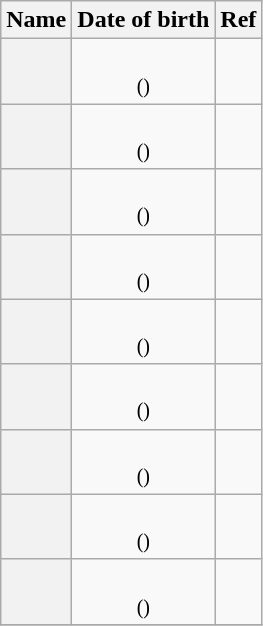<table class="wikitable plainrowheaders sortable">
<tr align="center">
<th scope=col>Name</th>
<th scope=col>Date of birth<br></th>
<th scope=col class="unsortable">Ref</th>
</tr>
<tr align="center">
<th scope="row" style="text-align:center"></th>
<td><br><small>()</small></td>
<td></td>
</tr>
<tr align="center">
<th scope="row" style="text-align:center"></th>
<td><br><small>()</small></td>
<td></td>
</tr>
<tr align="center">
<th scope="row" style="text-align:center"></th>
<td><br><small>()</small></td>
<td></td>
</tr>
<tr align="center">
<th scope="row" style="text-align:center"></th>
<td><br><small>()</small></td>
<td></td>
</tr>
<tr align="center">
<th scope="row" style="text-align:center"></th>
<td><br><small>()</small></td>
<td></td>
</tr>
<tr align="center">
<th scope="row" style="text-align:center"></th>
<td><br><small>()</small></td>
<td></td>
</tr>
<tr align="center">
<th scope="row" style="text-align:center"></th>
<td><br><small>()</small></td>
<td></td>
</tr>
<tr align="center">
<th scope="row" style="text-align:center"></th>
<td><br><small>()</small></td>
<td></td>
</tr>
<tr align="center">
<th scope="row" style="text-align:center"></th>
<td><br><small>()</small></td>
<td></td>
</tr>
<tr align="center">
</tr>
</table>
